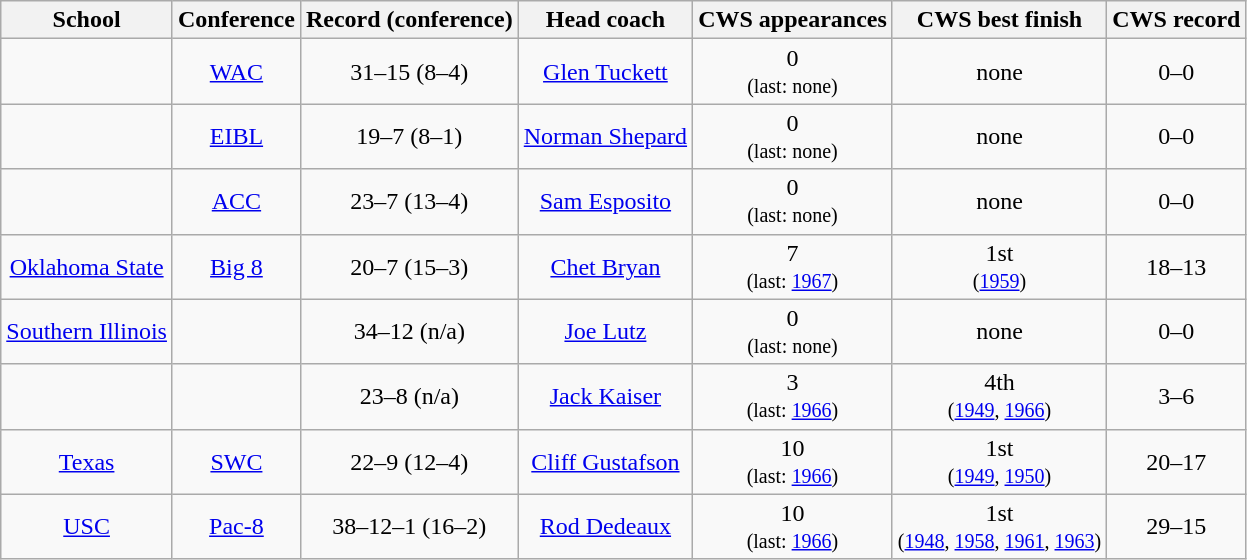<table class="wikitable">
<tr>
<th>School</th>
<th>Conference</th>
<th>Record (conference)</th>
<th>Head coach</th>
<th>CWS appearances</th>
<th>CWS best finish</th>
<th>CWS record</th>
</tr>
<tr align=center>
<td></td>
<td><a href='#'>WAC</a></td>
<td>31–15 (8–4)</td>
<td><a href='#'>Glen Tuckett</a></td>
<td>0<br><small>(last: none)</small></td>
<td>none</td>
<td>0–0</td>
</tr>
<tr align=center>
<td></td>
<td><a href='#'>EIBL</a></td>
<td>19–7 (8–1)</td>
<td><a href='#'>Norman Shepard</a></td>
<td>0<br><small>(last: none)</small></td>
<td>none</td>
<td>0–0</td>
</tr>
<tr align=center>
<td></td>
<td><a href='#'>ACC</a></td>
<td>23–7 (13–4)</td>
<td><a href='#'>Sam Esposito</a></td>
<td>0<br><small>(last: none)</small></td>
<td>none</td>
<td>0–0</td>
</tr>
<tr align=center>
<td><a href='#'>Oklahoma State</a></td>
<td><a href='#'>Big 8</a></td>
<td>20–7 (15–3)</td>
<td><a href='#'>Chet Bryan</a></td>
<td>7<br><small>(last: <a href='#'>1967</a>)</small></td>
<td>1st<br><small>(<a href='#'>1959</a>)</small></td>
<td>18–13</td>
</tr>
<tr align=center>
<td><a href='#'>Southern Illinois</a></td>
<td></td>
<td>34–12 (n/a)</td>
<td><a href='#'>Joe Lutz</a></td>
<td>0<br><small>(last: none)</small></td>
<td>none</td>
<td>0–0</td>
</tr>
<tr align=center>
<td></td>
<td></td>
<td>23–8 (n/a)</td>
<td><a href='#'>Jack Kaiser</a></td>
<td>3<br><small>(last: <a href='#'>1966</a>)</small></td>
<td>4th<br><small>(<a href='#'>1949</a>, <a href='#'>1966</a>)</small></td>
<td>3–6</td>
</tr>
<tr align=center>
<td><a href='#'>Texas</a></td>
<td><a href='#'>SWC</a></td>
<td>22–9 (12–4)</td>
<td><a href='#'>Cliff Gustafson</a></td>
<td>10<br><small>(last: <a href='#'>1966</a>)</small></td>
<td>1st<br><small>(<a href='#'>1949</a>, <a href='#'>1950</a>)</small></td>
<td>20–17</td>
</tr>
<tr align=center>
<td><a href='#'>USC</a></td>
<td><a href='#'>Pac-8</a></td>
<td>38–12–1 (16–2)</td>
<td><a href='#'>Rod Dedeaux</a></td>
<td>10<br><small>(last: <a href='#'>1966</a>)</small></td>
<td>1st<br><small>(<a href='#'>1948</a>, <a href='#'>1958</a>, <a href='#'>1961</a>, <a href='#'>1963</a>)</small></td>
<td>29–15</td>
</tr>
</table>
